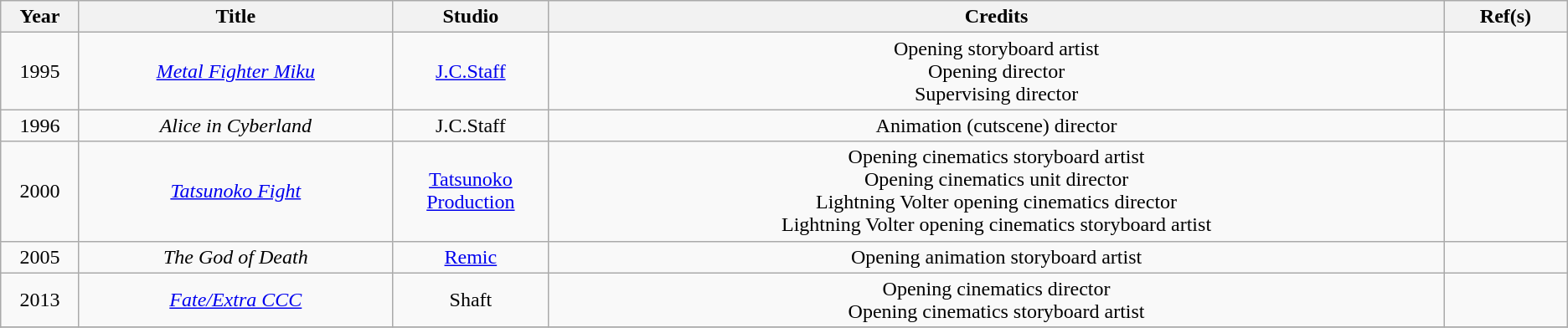<table class="wikitable sortable" style="text-align:center; margin=auto; ">
<tr>
<th scope="col" width=5%>Year</th>
<th scope="col" width=20%>Title</th>
<th scope="col" width=10%>Studio</th>
<th scope="col" class="unsortable">Credits</th>
<th scope="col" class="unsortable">Ref(s)</th>
</tr>
<tr>
<td>1995</td>
<td><em><a href='#'>Metal Fighter Miku</a></em></td>
<td><a href='#'>J.C.Staff</a></td>
<td>Opening storyboard artist<br>Opening director<br>Supervising director</td>
<td></td>
</tr>
<tr>
<td>1996</td>
<td><em>Alice in Cyberland</em></td>
<td>J.C.Staff</td>
<td>Animation (cutscene) director</td>
<td></td>
</tr>
<tr>
<td>2000</td>
<td><em><a href='#'>Tatsunoko Fight</a></em></td>
<td><a href='#'>Tatsunoko Production</a></td>
<td>Opening cinematics storyboard artist<br>Opening cinematics unit director<br>Lightning Volter opening cinematics director<br>Lightning Volter opening cinematics storyboard artist</td>
<td></td>
</tr>
<tr>
<td>2005</td>
<td><em>The God of Death</em></td>
<td><a href='#'>Remic</a></td>
<td>Opening animation storyboard artist</td>
<td></td>
</tr>
<tr>
<td>2013</td>
<td><em><a href='#'>Fate/Extra CCC</a></em></td>
<td>Shaft</td>
<td>Opening cinematics director<br>Opening cinematics storyboard artist</td>
<td></td>
</tr>
<tr>
</tr>
</table>
